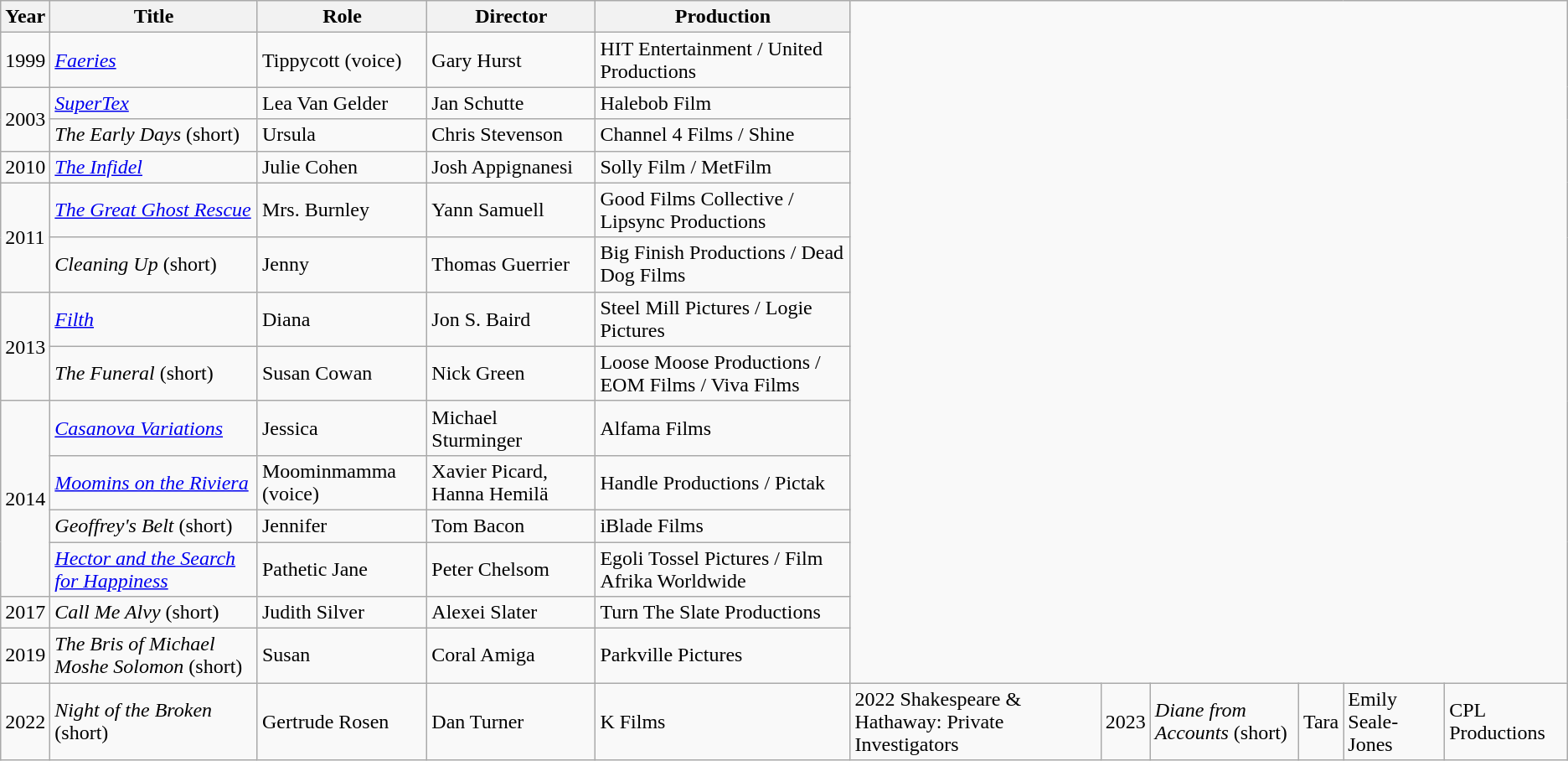<table class="wikitable">
<tr>
<th>Year</th>
<th>Title</th>
<th>Role</th>
<th>Director</th>
<th>Production</th>
</tr>
<tr>
<td>1999</td>
<td><em><a href='#'>Faeries</a></em></td>
<td>Tippycott (voice)</td>
<td>Gary Hurst</td>
<td>HIT Entertainment / United Productions</td>
</tr>
<tr>
<td rowspan="2">2003</td>
<td><em><a href='#'>SuperTex</a></em></td>
<td>Lea Van Gelder</td>
<td>Jan Schutte</td>
<td>Halebob Film</td>
</tr>
<tr>
<td><em>The Early Days</em> (short)</td>
<td>Ursula</td>
<td>Chris Stevenson</td>
<td>Channel 4 Films / Shine</td>
</tr>
<tr>
<td>2010</td>
<td><em><a href='#'>The Infidel</a></em></td>
<td>Julie Cohen</td>
<td>Josh Appignanesi</td>
<td>Solly Film / MetFilm</td>
</tr>
<tr>
<td rowspan="2">2011</td>
<td><em><a href='#'>The Great Ghost Rescue</a></em></td>
<td>Mrs. Burnley</td>
<td>Yann Samuell</td>
<td>Good Films Collective / Lipsync Productions</td>
</tr>
<tr>
<td><em>Cleaning Up</em> (short)</td>
<td>Jenny</td>
<td>Thomas Guerrier</td>
<td>Big Finish Productions / Dead Dog Films</td>
</tr>
<tr>
<td rowspan="2">2013</td>
<td><em><a href='#'>Filth</a></em></td>
<td>Diana</td>
<td>Jon S. Baird</td>
<td>Steel Mill Pictures / Logie Pictures</td>
</tr>
<tr>
<td><em>The Funeral</em> (short)</td>
<td>Susan Cowan</td>
<td>Nick Green</td>
<td>Loose Moose Productions / EOM Films / Viva Films</td>
</tr>
<tr>
<td rowspan="4">2014</td>
<td><em><a href='#'>Casanova Variations</a></em></td>
<td>Jessica</td>
<td>Michael Sturminger</td>
<td>Alfama Films</td>
</tr>
<tr>
<td><em><a href='#'>Moomins on the Riviera</a></em></td>
<td>Moominmamma (voice)</td>
<td>Xavier Picard, Hanna Hemilä</td>
<td>Handle Productions / Pictak</td>
</tr>
<tr>
<td><em>Geoffrey's Belt</em> (short)</td>
<td>Jennifer</td>
<td>Tom Bacon</td>
<td>iBlade Films</td>
</tr>
<tr>
<td><em><a href='#'>Hector and the Search for Happiness</a></em></td>
<td>Pathetic Jane</td>
<td>Peter Chelsom</td>
<td>Egoli Tossel Pictures / Film Afrika Worldwide</td>
</tr>
<tr>
<td>2017</td>
<td><em>Call Me Alvy</em> (short)</td>
<td>Judith Silver</td>
<td>Alexei Slater</td>
<td>Turn The Slate Productions</td>
</tr>
<tr>
<td>2019</td>
<td><em>The Bris of Michael Moshe Solomon</em> (short)</td>
<td>Susan</td>
<td>Coral Amiga</td>
<td>Parkville Pictures</td>
</tr>
<tr 2020>
<td>2022</td>
<td><em>Night of the Broken</em> (short)</td>
<td>Gertrude Rosen</td>
<td>Dan Turner</td>
<td>K Films</td>
<td>2022 Shakespeare & Hathaway: Private Investigators</td>
<td>2023</td>
<td><em>Diane from Accounts</em> (short)</td>
<td>Tara</td>
<td>Emily Seale-Jones</td>
<td>CPL Productions</td>
</tr>
</table>
